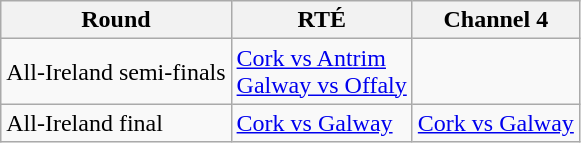<table class="wikitable">
<tr>
<th>Round</th>
<th>RTÉ</th>
<th>Channel 4</th>
</tr>
<tr>
<td>All-Ireland semi-finals</td>
<td><a href='#'>Cork vs Antrim</a><br><a href='#'>Galway vs Offaly</a></td>
<td></td>
</tr>
<tr>
<td>All-Ireland final</td>
<td><a href='#'>Cork vs Galway</a></td>
<td><a href='#'>Cork vs Galway</a></td>
</tr>
</table>
